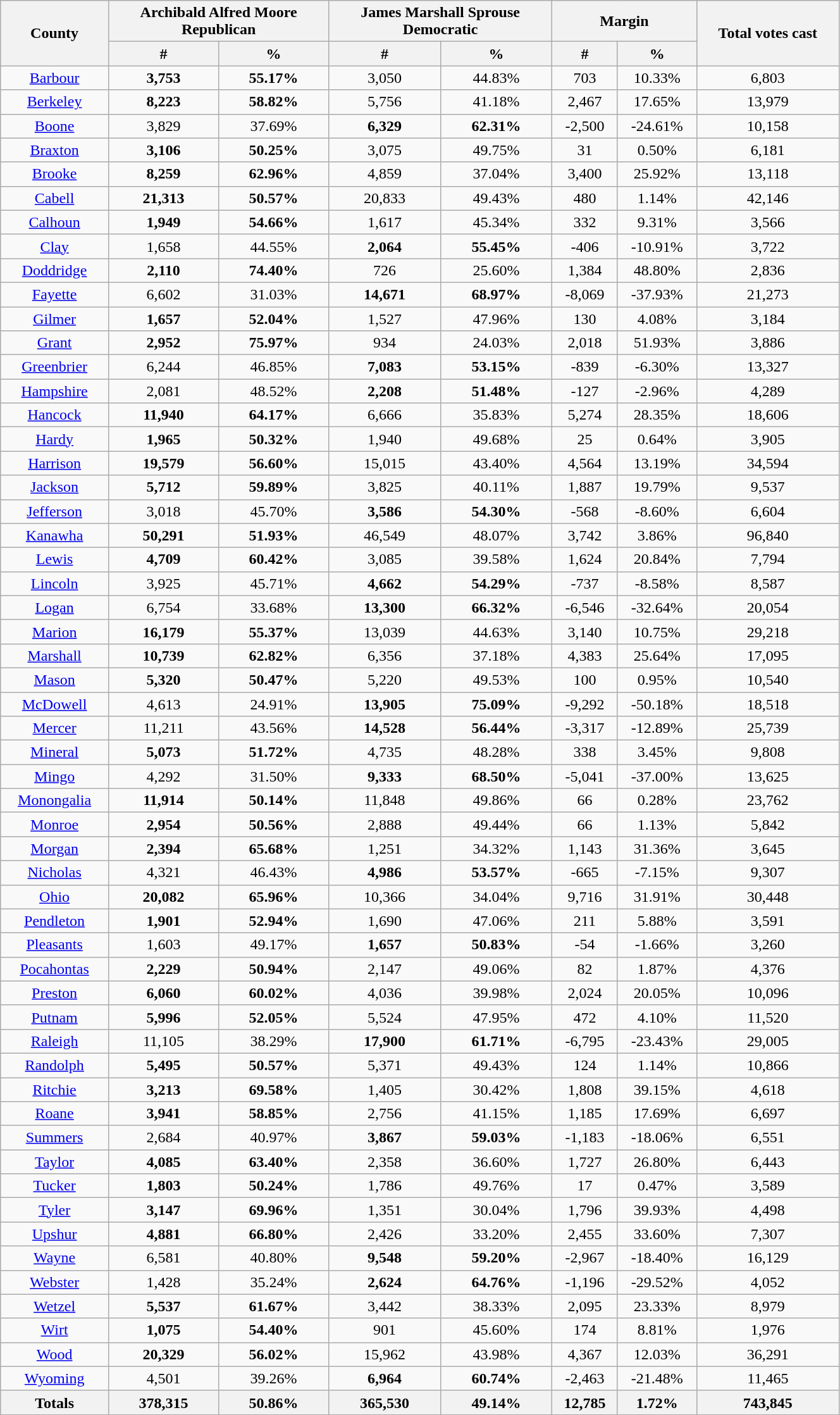<table width="70%" class="wikitable sortable" style="text-align:center">
<tr>
<th style="text-align:center;" rowspan="2">County</th>
<th style="text-align:center;" colspan="2">Archibald Alfred Moore<br>Republican</th>
<th style="text-align:center;" colspan="2">James Marshall Sprouse<br>Democratic</th>
<th style="text-align:center;" colspan="2">Margin</th>
<th style="text-align:center;" rowspan="2">Total votes cast</th>
</tr>
<tr>
<th data-sort-type="number">#</th>
<th data-sort-type="number">%</th>
<th data-sort-type="number">#</th>
<th data-sort-type="number">%</th>
<th data-sort-type="number">#</th>
<th data-sort-type="number">%</th>
</tr>
<tr style="text-align:center;">
<td><a href='#'>Barbour</a></td>
<td><strong>3,753</strong></td>
<td><strong>55.17%</strong></td>
<td>3,050</td>
<td>44.83%</td>
<td>703</td>
<td>10.33%</td>
<td>6,803</td>
</tr>
<tr style="text-align:center;">
<td><a href='#'>Berkeley</a></td>
<td><strong>8,223</strong></td>
<td><strong>58.82%</strong></td>
<td>5,756</td>
<td>41.18%</td>
<td>2,467</td>
<td>17.65%</td>
<td>13,979</td>
</tr>
<tr style="text-align:center;">
<td><a href='#'>Boone</a></td>
<td>3,829</td>
<td>37.69%</td>
<td><strong>6,329</strong></td>
<td><strong>62.31%</strong></td>
<td>-2,500</td>
<td>-24.61%</td>
<td>10,158</td>
</tr>
<tr style="text-align:center;">
<td><a href='#'>Braxton</a></td>
<td><strong>3,106</strong></td>
<td><strong>50.25%</strong></td>
<td>3,075</td>
<td>49.75%</td>
<td>31</td>
<td>0.50%</td>
<td>6,181</td>
</tr>
<tr style="text-align:center;">
<td><a href='#'>Brooke</a></td>
<td><strong>8,259</strong></td>
<td><strong>62.96%</strong></td>
<td>4,859</td>
<td>37.04%</td>
<td>3,400</td>
<td>25.92%</td>
<td>13,118</td>
</tr>
<tr style="text-align:center;">
<td><a href='#'>Cabell</a></td>
<td><strong>21,313</strong></td>
<td><strong>50.57%</strong></td>
<td>20,833</td>
<td>49.43%</td>
<td>480</td>
<td>1.14%</td>
<td>42,146</td>
</tr>
<tr style="text-align:center;">
<td><a href='#'>Calhoun</a></td>
<td><strong>1,949</strong></td>
<td><strong>54.66%</strong></td>
<td>1,617</td>
<td>45.34%</td>
<td>332</td>
<td>9.31%</td>
<td>3,566</td>
</tr>
<tr style="text-align:center;">
<td><a href='#'>Clay</a></td>
<td>1,658</td>
<td>44.55%</td>
<td><strong>2,064</strong></td>
<td><strong>55.45%</strong></td>
<td>-406</td>
<td>-10.91%</td>
<td>3,722</td>
</tr>
<tr style="text-align:center;">
<td><a href='#'>Doddridge</a></td>
<td><strong>2,110</strong></td>
<td><strong>74.40%</strong></td>
<td>726</td>
<td>25.60%</td>
<td>1,384</td>
<td>48.80%</td>
<td>2,836</td>
</tr>
<tr style="text-align:center;">
<td><a href='#'>Fayette</a></td>
<td>6,602</td>
<td>31.03%</td>
<td><strong>14,671</strong></td>
<td><strong>68.97%</strong></td>
<td>-8,069</td>
<td>-37.93%</td>
<td>21,273</td>
</tr>
<tr style="text-align:center;">
<td><a href='#'>Gilmer</a></td>
<td><strong>1,657</strong></td>
<td><strong>52.04%</strong></td>
<td>1,527</td>
<td>47.96%</td>
<td>130</td>
<td>4.08%</td>
<td>3,184</td>
</tr>
<tr style="text-align:center;">
<td><a href='#'>Grant</a></td>
<td><strong>2,952</strong></td>
<td><strong>75.97%</strong></td>
<td>934</td>
<td>24.03%</td>
<td>2,018</td>
<td>51.93%</td>
<td>3,886</td>
</tr>
<tr style="text-align:center;">
<td><a href='#'>Greenbrier</a></td>
<td>6,244</td>
<td>46.85%</td>
<td><strong>7,083</strong></td>
<td><strong>53.15%</strong></td>
<td>-839</td>
<td>-6.30%</td>
<td>13,327</td>
</tr>
<tr style="text-align:center;">
<td><a href='#'>Hampshire</a></td>
<td>2,081</td>
<td>48.52%</td>
<td><strong>2,208</strong></td>
<td><strong>51.48%</strong></td>
<td>-127</td>
<td>-2.96%</td>
<td>4,289</td>
</tr>
<tr style="text-align:center;">
<td><a href='#'>Hancock</a></td>
<td><strong>11,940</strong></td>
<td><strong>64.17%</strong></td>
<td>6,666</td>
<td>35.83%</td>
<td>5,274</td>
<td>28.35%</td>
<td>18,606</td>
</tr>
<tr style="text-align:center;">
<td><a href='#'>Hardy</a></td>
<td><strong>1,965</strong></td>
<td><strong>50.32%</strong></td>
<td>1,940</td>
<td>49.68%</td>
<td>25</td>
<td>0.64%</td>
<td>3,905</td>
</tr>
<tr style="text-align:center;">
<td><a href='#'>Harrison</a></td>
<td><strong>19,579</strong></td>
<td><strong>56.60%</strong></td>
<td>15,015</td>
<td>43.40%</td>
<td>4,564</td>
<td>13.19%</td>
<td>34,594</td>
</tr>
<tr style="text-align:center;">
<td><a href='#'>Jackson</a></td>
<td><strong>5,712</strong></td>
<td><strong>59.89%</strong></td>
<td>3,825</td>
<td>40.11%</td>
<td>1,887</td>
<td>19.79%</td>
<td>9,537</td>
</tr>
<tr style="text-align:center;">
<td><a href='#'>Jefferson</a></td>
<td>3,018</td>
<td>45.70%</td>
<td><strong>3,586</strong></td>
<td><strong>54.30%</strong></td>
<td>-568</td>
<td>-8.60%</td>
<td>6,604</td>
</tr>
<tr style="text-align:center;">
<td><a href='#'>Kanawha</a></td>
<td><strong>50,291</strong></td>
<td><strong>51.93%</strong></td>
<td>46,549</td>
<td>48.07%</td>
<td>3,742</td>
<td>3.86%</td>
<td>96,840</td>
</tr>
<tr style="text-align:center;">
<td><a href='#'>Lewis</a></td>
<td><strong>4,709</strong></td>
<td><strong>60.42%</strong></td>
<td>3,085</td>
<td>39.58%</td>
<td>1,624</td>
<td>20.84%</td>
<td>7,794</td>
</tr>
<tr style="text-align:center;">
<td><a href='#'>Lincoln</a></td>
<td>3,925</td>
<td>45.71%</td>
<td><strong>4,662</strong></td>
<td><strong>54.29%</strong></td>
<td>-737</td>
<td>-8.58%</td>
<td>8,587</td>
</tr>
<tr style="text-align:center;">
<td><a href='#'>Logan</a></td>
<td>6,754</td>
<td>33.68%</td>
<td><strong>13,300</strong></td>
<td><strong>66.32%</strong></td>
<td>-6,546</td>
<td>-32.64%</td>
<td>20,054</td>
</tr>
<tr style="text-align:center;">
<td><a href='#'>Marion</a></td>
<td><strong>16,179</strong></td>
<td><strong>55.37%</strong></td>
<td>13,039</td>
<td>44.63%</td>
<td>3,140</td>
<td>10.75%</td>
<td>29,218</td>
</tr>
<tr style="text-align:center;">
<td><a href='#'>Marshall</a></td>
<td><strong>10,739</strong></td>
<td><strong>62.82%</strong></td>
<td>6,356</td>
<td>37.18%</td>
<td>4,383</td>
<td>25.64%</td>
<td>17,095</td>
</tr>
<tr style="text-align:center;">
<td><a href='#'>Mason</a></td>
<td><strong>5,320</strong></td>
<td><strong>50.47%</strong></td>
<td>5,220</td>
<td>49.53%</td>
<td>100</td>
<td>0.95%</td>
<td>10,540</td>
</tr>
<tr style="text-align:center;">
<td><a href='#'>McDowell</a></td>
<td>4,613</td>
<td>24.91%</td>
<td><strong>13,905</strong></td>
<td><strong>75.09%</strong></td>
<td>-9,292</td>
<td>-50.18%</td>
<td>18,518</td>
</tr>
<tr style="text-align:center;">
<td><a href='#'>Mercer</a></td>
<td>11,211</td>
<td>43.56%</td>
<td><strong>14,528</strong></td>
<td><strong>56.44%</strong></td>
<td>-3,317</td>
<td>-12.89%</td>
<td>25,739</td>
</tr>
<tr style="text-align:center;">
<td><a href='#'>Mineral</a></td>
<td><strong>5,073</strong></td>
<td><strong>51.72%</strong></td>
<td>4,735</td>
<td>48.28%</td>
<td>338</td>
<td>3.45%</td>
<td>9,808</td>
</tr>
<tr style="text-align:center;">
<td><a href='#'>Mingo</a></td>
<td>4,292</td>
<td>31.50%</td>
<td><strong>9,333</strong></td>
<td><strong>68.50%</strong></td>
<td>-5,041</td>
<td>-37.00%</td>
<td>13,625</td>
</tr>
<tr style="text-align:center;">
<td><a href='#'>Monongalia</a></td>
<td><strong>11,914</strong></td>
<td><strong>50.14%</strong></td>
<td>11,848</td>
<td>49.86%</td>
<td>66</td>
<td>0.28%</td>
<td>23,762</td>
</tr>
<tr style="text-align:center;">
<td><a href='#'>Monroe</a></td>
<td><strong>2,954</strong></td>
<td><strong>50.56%</strong></td>
<td>2,888</td>
<td>49.44%</td>
<td>66</td>
<td>1.13%</td>
<td>5,842</td>
</tr>
<tr style="text-align:center;">
<td><a href='#'>Morgan</a></td>
<td><strong>2,394</strong></td>
<td><strong>65.68%</strong></td>
<td>1,251</td>
<td>34.32%</td>
<td>1,143</td>
<td>31.36%</td>
<td>3,645</td>
</tr>
<tr style="text-align:center;">
<td><a href='#'>Nicholas</a></td>
<td>4,321</td>
<td>46.43%</td>
<td><strong>4,986</strong></td>
<td><strong>53.57%</strong></td>
<td>-665</td>
<td>-7.15%</td>
<td>9,307</td>
</tr>
<tr style="text-align:center;">
<td><a href='#'>Ohio</a></td>
<td><strong>20,082</strong></td>
<td><strong>65.96%</strong></td>
<td>10,366</td>
<td>34.04%</td>
<td>9,716</td>
<td>31.91%</td>
<td>30,448</td>
</tr>
<tr style="text-align:center;">
<td><a href='#'>Pendleton</a></td>
<td><strong>1,901</strong></td>
<td><strong>52.94%</strong></td>
<td>1,690</td>
<td>47.06%</td>
<td>211</td>
<td>5.88%</td>
<td>3,591</td>
</tr>
<tr style="text-align:center;">
<td><a href='#'>Pleasants</a></td>
<td>1,603</td>
<td>49.17%</td>
<td><strong>1,657</strong></td>
<td><strong>50.83%</strong></td>
<td>-54</td>
<td>-1.66%</td>
<td>3,260</td>
</tr>
<tr style="text-align:center;">
<td><a href='#'>Pocahontas</a></td>
<td><strong>2,229</strong></td>
<td><strong>50.94%</strong></td>
<td>2,147</td>
<td>49.06%</td>
<td>82</td>
<td>1.87%</td>
<td>4,376</td>
</tr>
<tr style="text-align:center;">
<td><a href='#'>Preston</a></td>
<td><strong>6,060</strong></td>
<td><strong>60.02%</strong></td>
<td>4,036</td>
<td>39.98%</td>
<td>2,024</td>
<td>20.05%</td>
<td>10,096</td>
</tr>
<tr style="text-align:center;">
<td><a href='#'>Putnam</a></td>
<td><strong>5,996</strong></td>
<td><strong>52.05%</strong></td>
<td>5,524</td>
<td>47.95%</td>
<td>472</td>
<td>4.10%</td>
<td>11,520</td>
</tr>
<tr style="text-align:center;">
<td><a href='#'>Raleigh</a></td>
<td>11,105</td>
<td>38.29%</td>
<td><strong>17,900</strong></td>
<td><strong>61.71%</strong></td>
<td>-6,795</td>
<td>-23.43%</td>
<td>29,005</td>
</tr>
<tr style="text-align:center;">
<td><a href='#'>Randolph</a></td>
<td><strong>5,495</strong></td>
<td><strong>50.57%</strong></td>
<td>5,371</td>
<td>49.43%</td>
<td>124</td>
<td>1.14%</td>
<td>10,866</td>
</tr>
<tr style="text-align:center;">
<td><a href='#'>Ritchie</a></td>
<td><strong>3,213</strong></td>
<td><strong>69.58%</strong></td>
<td>1,405</td>
<td>30.42%</td>
<td>1,808</td>
<td>39.15%</td>
<td>4,618</td>
</tr>
<tr style="text-align:center;">
<td><a href='#'>Roane</a></td>
<td><strong>3,941</strong></td>
<td><strong>58.85%</strong></td>
<td>2,756</td>
<td>41.15%</td>
<td>1,185</td>
<td>17.69%</td>
<td>6,697</td>
</tr>
<tr style="text-align:center;">
<td><a href='#'>Summers</a></td>
<td>2,684</td>
<td>40.97%</td>
<td><strong>3,867</strong></td>
<td><strong>59.03%</strong></td>
<td>-1,183</td>
<td>-18.06%</td>
<td>6,551</td>
</tr>
<tr style="text-align:center;">
<td><a href='#'>Taylor</a></td>
<td><strong>4,085</strong></td>
<td><strong>63.40%</strong></td>
<td>2,358</td>
<td>36.60%</td>
<td>1,727</td>
<td>26.80%</td>
<td>6,443</td>
</tr>
<tr style="text-align:center;">
<td><a href='#'>Tucker</a></td>
<td><strong>1,803</strong></td>
<td><strong>50.24%</strong></td>
<td>1,786</td>
<td>49.76%</td>
<td>17</td>
<td>0.47%</td>
<td>3,589</td>
</tr>
<tr style="text-align:center;">
<td><a href='#'>Tyler</a></td>
<td><strong>3,147</strong></td>
<td><strong>69.96%</strong></td>
<td>1,351</td>
<td>30.04%</td>
<td>1,796</td>
<td>39.93%</td>
<td>4,498</td>
</tr>
<tr style="text-align:center;">
<td><a href='#'>Upshur</a></td>
<td><strong>4,881</strong></td>
<td><strong>66.80%</strong></td>
<td>2,426</td>
<td>33.20%</td>
<td>2,455</td>
<td>33.60%</td>
<td>7,307</td>
</tr>
<tr style="text-align:center;">
<td><a href='#'>Wayne</a></td>
<td>6,581</td>
<td>40.80%</td>
<td><strong>9,548</strong></td>
<td><strong>59.20%</strong></td>
<td>-2,967</td>
<td>-18.40%</td>
<td>16,129</td>
</tr>
<tr style="text-align:center;">
<td><a href='#'>Webster</a></td>
<td>1,428</td>
<td>35.24%</td>
<td><strong>2,624</strong></td>
<td><strong>64.76%</strong></td>
<td>-1,196</td>
<td>-29.52%</td>
<td>4,052</td>
</tr>
<tr style="text-align:center;">
<td><a href='#'>Wetzel</a></td>
<td><strong>5,537</strong></td>
<td><strong>61.67%</strong></td>
<td>3,442</td>
<td>38.33%</td>
<td>2,095</td>
<td>23.33%</td>
<td>8,979</td>
</tr>
<tr style="text-align:center;">
<td><a href='#'>Wirt</a></td>
<td><strong>1,075</strong></td>
<td><strong>54.40%</strong></td>
<td>901</td>
<td>45.60%</td>
<td>174</td>
<td>8.81%</td>
<td>1,976</td>
</tr>
<tr style="text-align:center;">
<td><a href='#'>Wood</a></td>
<td><strong>20,329</strong></td>
<td><strong>56.02%</strong></td>
<td>15,962</td>
<td>43.98%</td>
<td>4,367</td>
<td>12.03%</td>
<td>36,291</td>
</tr>
<tr style="text-align:center;">
<td><a href='#'>Wyoming</a></td>
<td>4,501</td>
<td>39.26%</td>
<td><strong>6,964</strong></td>
<td><strong>60.74%</strong></td>
<td>-2,463</td>
<td>-21.48%</td>
<td>11,465</td>
</tr>
<tr style="text-align:center;">
<th>Totals</th>
<th>378,315</th>
<th>50.86%</th>
<th>365,530</th>
<th>49.14%</th>
<th>12,785</th>
<th>1.72%</th>
<th>743,845</th>
</tr>
</table>
